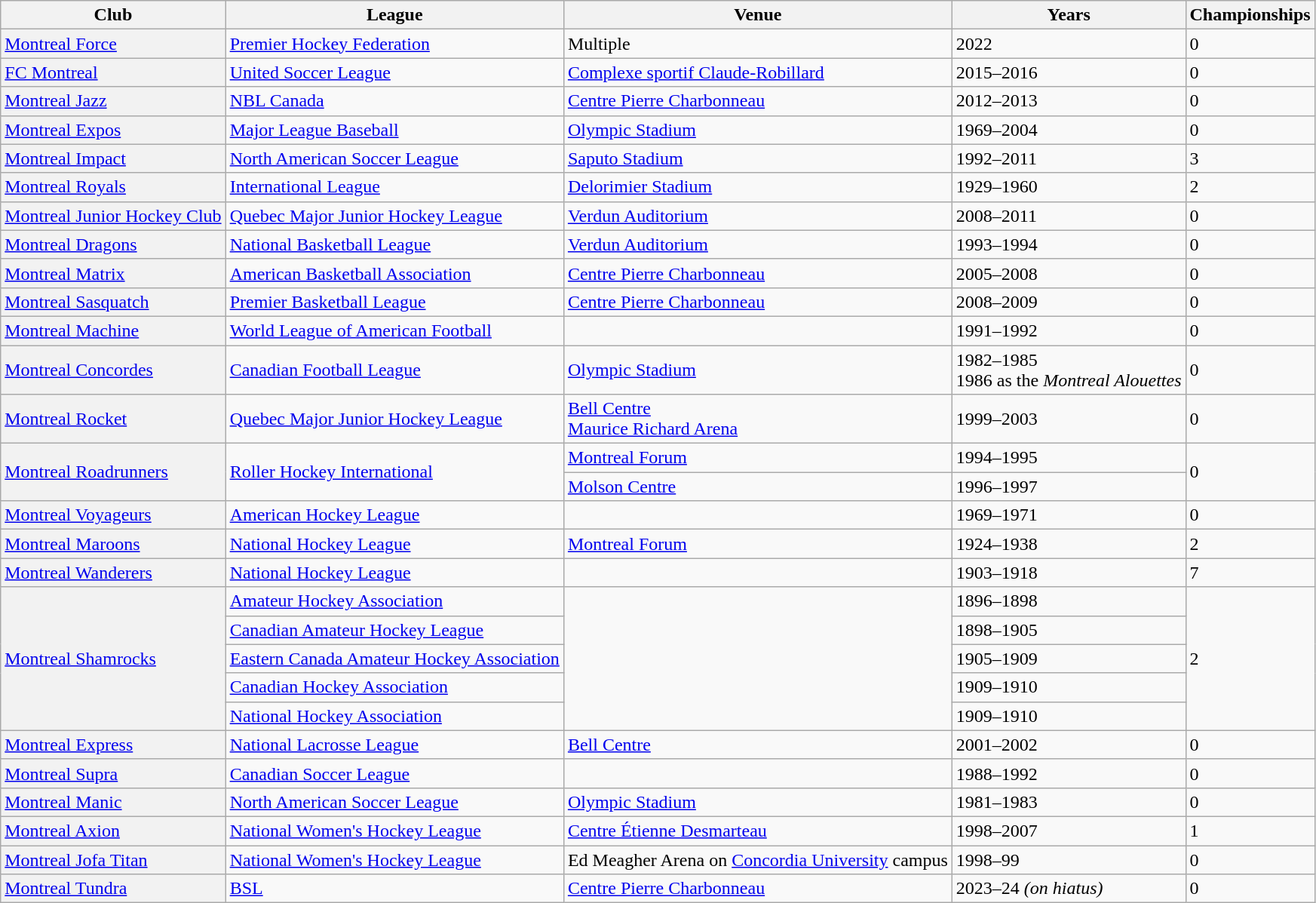<table class="wikitable">
<tr>
<th scope="col">Club</th>
<th scope="col">League</th>
<th scope="col">Venue</th>
<th scope="col">Years</th>
<th scope="col">Championships</th>
</tr>
<tr>
<th scope="row" style="font-weight: normal; text-align: left;"><a href='#'>Montreal Force</a></th>
<td><a href='#'>Premier Hockey Federation</a></td>
<td>Multiple</td>
<td>2022</td>
<td>0</td>
</tr>
<tr>
<th scope="row" style="font-weight: normal; text-align: left;"><a href='#'>FC Montreal</a></th>
<td><a href='#'>United Soccer League</a></td>
<td><a href='#'>Complexe sportif Claude-Robillard</a></td>
<td>2015–2016</td>
<td>0</td>
</tr>
<tr>
<th scope="row" style="font-weight: normal; text-align: left;"><a href='#'>Montreal Jazz</a></th>
<td><a href='#'>NBL Canada</a></td>
<td><a href='#'>Centre Pierre Charbonneau</a></td>
<td>2012–2013</td>
<td>0</td>
</tr>
<tr>
<th scope="row" style="font-weight: normal; text-align: left;"><a href='#'>Montreal Expos</a></th>
<td><a href='#'>Major League Baseball</a></td>
<td><a href='#'>Olympic Stadium</a></td>
<td>1969–2004</td>
<td>0</td>
</tr>
<tr>
<th scope="row" style="font-weight: normal; text-align: left;"><a href='#'>Montreal Impact</a></th>
<td><a href='#'>North American Soccer League</a></td>
<td><a href='#'>Saputo Stadium</a></td>
<td>1992–2011</td>
<td>3</td>
</tr>
<tr>
<th scope="row" style="font-weight: normal; text-align: left;"><a href='#'>Montreal Royals</a></th>
<td><a href='#'>International League</a></td>
<td><a href='#'>Delorimier Stadium</a></td>
<td>1929–1960</td>
<td>2</td>
</tr>
<tr>
<th scope="row" style="font-weight: normal; text-align: left;"><a href='#'>Montreal Junior Hockey Club</a></th>
<td><a href='#'>Quebec Major Junior Hockey League</a></td>
<td><a href='#'>Verdun Auditorium</a></td>
<td>2008–2011</td>
<td>0</td>
</tr>
<tr>
<th scope="row" style="font-weight: normal; text-align: left;"><a href='#'>Montreal Dragons</a></th>
<td><a href='#'>National Basketball League</a></td>
<td><a href='#'>Verdun Auditorium</a></td>
<td>1993–1994</td>
<td>0</td>
</tr>
<tr>
<th scope="row" style="font-weight: normal; text-align: left;"><a href='#'>Montreal Matrix</a></th>
<td><a href='#'>American Basketball Association</a></td>
<td><a href='#'>Centre Pierre Charbonneau</a></td>
<td>2005–2008</td>
<td>0</td>
</tr>
<tr>
<th scope="row" style="font-weight: normal; text-align: left;"><a href='#'>Montreal Sasquatch</a></th>
<td><a href='#'>Premier Basketball League</a></td>
<td><a href='#'>Centre Pierre Charbonneau</a></td>
<td>2008–2009</td>
<td>0</td>
</tr>
<tr>
<th scope="row" style="font-weight: normal; text-align: left;"><a href='#'>Montreal Machine</a></th>
<td><a href='#'>World League of American Football</a></td>
<td></td>
<td>1991–1992</td>
<td>0</td>
</tr>
<tr>
<th scope="row" style="font-weight: normal; text-align: left;"><a href='#'>Montreal Concordes</a></th>
<td><a href='#'>Canadian Football League</a></td>
<td><a href='#'>Olympic Stadium</a></td>
<td>1982–1985 <br> 1986 as the <em>Montreal Alouettes</em></td>
<td>0</td>
</tr>
<tr>
<th scope="row" style="font-weight: normal; text-align: left;"><a href='#'>Montreal Rocket</a></th>
<td><a href='#'>Quebec Major Junior Hockey League</a></td>
<td><a href='#'>Bell Centre</a><br><a href='#'>Maurice Richard Arena</a></td>
<td>1999–2003</td>
<td>0</td>
</tr>
<tr>
<th rowspan="2" scope="row" style="font-weight: normal; text-align: left;"><a href='#'>Montreal Roadrunners</a></th>
<td rowspan="2"><a href='#'>Roller Hockey International</a></td>
<td><a href='#'>Montreal Forum</a></td>
<td>1994–1995</td>
<td rowspan="2">0</td>
</tr>
<tr>
<td><a href='#'>Molson Centre</a></td>
<td>1996–1997</td>
</tr>
<tr>
<th scope="row" style="font-weight: normal; text-align: left;"><a href='#'>Montreal Voyageurs</a></th>
<td><a href='#'>American Hockey League</a></td>
<td></td>
<td>1969–1971</td>
<td>0</td>
</tr>
<tr>
<th scope="row" style="font-weight: normal; text-align: left;"><a href='#'>Montreal Maroons</a></th>
<td><a href='#'>National Hockey League</a></td>
<td><a href='#'>Montreal Forum</a></td>
<td>1924–1938</td>
<td>2</td>
</tr>
<tr>
<th scope="row" style="font-weight: normal; text-align: left;"><a href='#'>Montreal Wanderers</a></th>
<td><a href='#'>National Hockey League</a></td>
<td></td>
<td>1903–1918</td>
<td>7</td>
</tr>
<tr>
<th rowspan="5" scope="row" style="font-weight: normal; text-align: left;"><a href='#'>Montreal Shamrocks</a></th>
<td><a href='#'>Amateur Hockey Association</a></td>
<td rowspan="5"></td>
<td>1896–1898</td>
<td rowspan="5">2</td>
</tr>
<tr>
<td><a href='#'>Canadian Amateur Hockey League</a></td>
<td>1898–1905</td>
</tr>
<tr>
<td><a href='#'>Eastern Canada Amateur Hockey Association</a></td>
<td>1905–1909</td>
</tr>
<tr>
<td><a href='#'>Canadian Hockey Association</a></td>
<td>1909–1910</td>
</tr>
<tr>
<td><a href='#'>National Hockey Association</a></td>
<td>1909–1910</td>
</tr>
<tr>
<th scope="row" style="font-weight: normal; text-align: left;"><a href='#'>Montreal Express</a></th>
<td><a href='#'>National Lacrosse League</a></td>
<td><a href='#'>Bell Centre</a></td>
<td>2001–2002</td>
<td>0</td>
</tr>
<tr>
<th scope="row" style="font-weight: normal; text-align: left;"><a href='#'>Montreal Supra</a></th>
<td><a href='#'>Canadian Soccer League</a></td>
<td></td>
<td>1988–1992</td>
<td>0</td>
</tr>
<tr>
<th scope="row" style="font-weight: normal; text-align: left;"><a href='#'>Montreal Manic</a></th>
<td><a href='#'>North American Soccer League</a></td>
<td><a href='#'>Olympic Stadium</a></td>
<td>1981–1983</td>
<td>0</td>
</tr>
<tr>
<th scope="row" style="font-weight: normal; text-align: left;"><a href='#'>Montreal Axion</a></th>
<td><a href='#'>National Women's Hockey League</a></td>
<td><a href='#'>Centre Étienne Desmarteau</a></td>
<td>1998–2007</td>
<td>1</td>
</tr>
<tr>
<th scope="row" style="font-weight: normal; text-align: left;"><a href='#'>Montreal Jofa Titan</a></th>
<td><a href='#'>National Women's Hockey League</a></td>
<td>Ed Meagher Arena on <a href='#'>Concordia University</a> campus</td>
<td>1998–99</td>
<td>0</td>
</tr>
<tr>
<th scope="row" style="font-weight: normal; text-align: left;"><a href='#'>Montreal Tundra</a></th>
<td><a href='#'>BSL</a></td>
<td><a href='#'>Centre Pierre Charbonneau</a></td>
<td>2023–24 <em>(on hiatus)</em></td>
<td>0</td>
</tr>
</table>
